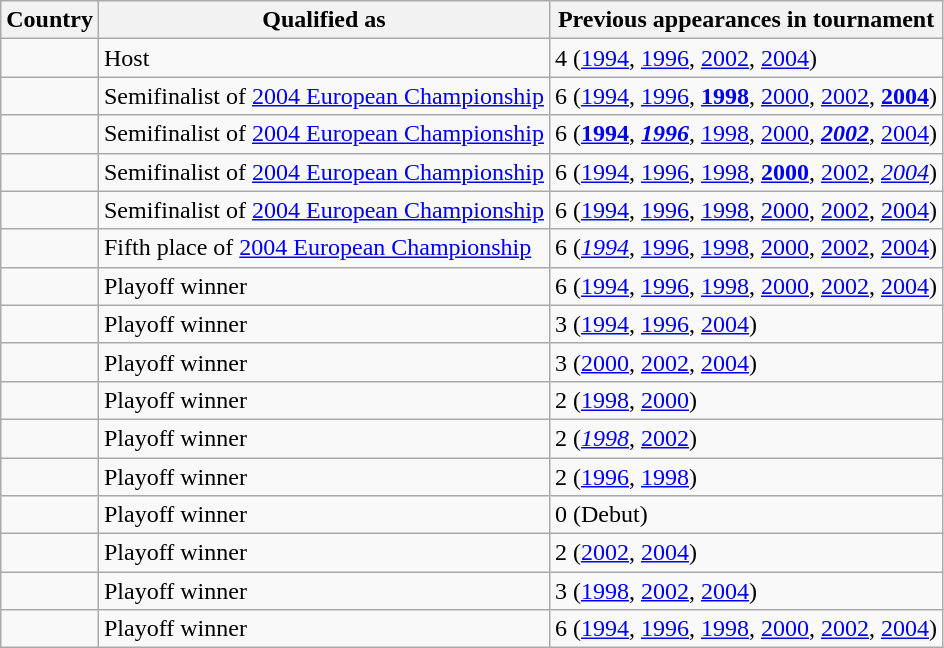<table class="wikitable sortable">
<tr>
<th>Country</th>
<th>Qualified as</th>
<th>Previous appearances in tournament</th>
</tr>
<tr>
<td></td>
<td>Host</td>
<td>4 (<a href='#'>1994</a>, <a href='#'>1996</a>, <a href='#'>2002</a>, <a href='#'>2004</a>)</td>
</tr>
<tr>
<td></td>
<td>Semifinalist of <a href='#'>2004 European Championship</a></td>
<td>6 (<a href='#'>1994</a>, <a href='#'>1996</a>, <strong><a href='#'>1998</a></strong>, <a href='#'>2000</a>, <a href='#'>2002</a>, <strong><a href='#'>2004</a></strong>)</td>
</tr>
<tr>
<td></td>
<td>Semifinalist of <a href='#'>2004 European Championship</a></td>
<td>6 (<strong><a href='#'>1994</a></strong>, <strong><em><a href='#'>1996</a></em></strong>, <a href='#'>1998</a>, <a href='#'>2000</a>, <strong><em><a href='#'>2002</a></em></strong>, <a href='#'>2004</a>)</td>
</tr>
<tr>
<td></td>
<td>Semifinalist of <a href='#'>2004 European Championship</a></td>
<td>6 (<a href='#'>1994</a>, <a href='#'>1996</a>, <a href='#'>1998</a>, <strong><a href='#'>2000</a></strong>, <a href='#'>2002</a>, <em><a href='#'>2004</a></em>)</td>
</tr>
<tr>
<td></td>
<td>Semifinalist of <a href='#'>2004 European Championship</a></td>
<td>6 (<a href='#'>1994</a>, <a href='#'>1996</a>, <a href='#'>1998</a>, <a href='#'>2000</a>, <a href='#'>2002</a>, <a href='#'>2004</a>)</td>
</tr>
<tr>
<td></td>
<td>Fifth place of <a href='#'>2004 European Championship</a></td>
<td>6 (<em><a href='#'>1994</a></em>, <a href='#'>1996</a>, <a href='#'>1998</a>, <a href='#'>2000</a>, <a href='#'>2002</a>, <a href='#'>2004</a>)</td>
</tr>
<tr>
<td></td>
<td>Playoff winner</td>
<td>6 (<a href='#'>1994</a>, <a href='#'>1996</a>, <a href='#'>1998</a>, <a href='#'>2000</a>, <a href='#'>2002</a>, <a href='#'>2004</a>)</td>
</tr>
<tr>
<td></td>
<td>Playoff winner</td>
<td>3 (<a href='#'>1994</a>, <a href='#'>1996</a>, <a href='#'>2004</a>)</td>
</tr>
<tr>
<td></td>
<td>Playoff winner</td>
<td>3 (<a href='#'>2000</a>, <a href='#'>2002</a>, <a href='#'>2004</a>)</td>
</tr>
<tr>
<td></td>
<td>Playoff winner</td>
<td>2 (<a href='#'>1998</a>, <a href='#'>2000</a>)</td>
</tr>
<tr>
<td></td>
<td>Playoff winner</td>
<td>2 (<em><a href='#'>1998</a></em>, <a href='#'>2002</a>)</td>
</tr>
<tr>
<td></td>
<td>Playoff winner</td>
<td>2 (<a href='#'>1996</a>, <a href='#'>1998</a>)</td>
</tr>
<tr>
<td></td>
<td>Playoff winner</td>
<td>0 (Debut)</td>
</tr>
<tr>
<td></td>
<td>Playoff winner</td>
<td>2 (<a href='#'>2002</a>, <a href='#'>2004</a>)</td>
</tr>
<tr>
<td></td>
<td>Playoff winner</td>
<td>3 (<a href='#'>1998</a>, <a href='#'>2002</a>, <a href='#'>2004</a>)</td>
</tr>
<tr>
<td></td>
<td>Playoff winner</td>
<td>6 (<a href='#'>1994</a>, <a href='#'>1996</a>, <a href='#'>1998</a>, <a href='#'>2000</a>, <a href='#'>2002</a>, <a href='#'>2004</a>)</td>
</tr>
</table>
